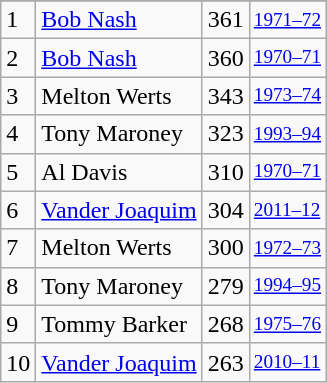<table class="wikitable">
<tr>
</tr>
<tr>
<td>1</td>
<td><a href='#'>Bob Nash</a></td>
<td>361</td>
<td style="font-size:80%;"><a href='#'>1971–72</a></td>
</tr>
<tr>
<td>2</td>
<td><a href='#'>Bob Nash</a></td>
<td>360</td>
<td style="font-size:80%;"><a href='#'>1970–71</a></td>
</tr>
<tr>
<td>3</td>
<td>Melton Werts</td>
<td>343</td>
<td style="font-size:80%;"><a href='#'>1973–74</a></td>
</tr>
<tr>
<td>4</td>
<td>Tony Maroney</td>
<td>323</td>
<td style="font-size:80%;"><a href='#'>1993–94</a></td>
</tr>
<tr>
<td>5</td>
<td>Al Davis</td>
<td>310</td>
<td style="font-size:80%;"><a href='#'>1970–71</a></td>
</tr>
<tr>
<td>6</td>
<td><a href='#'>Vander Joaquim</a></td>
<td>304</td>
<td style="font-size:80%;"><a href='#'>2011–12</a></td>
</tr>
<tr>
<td>7</td>
<td>Melton Werts</td>
<td>300</td>
<td style="font-size:80%;"><a href='#'>1972–73</a></td>
</tr>
<tr>
<td>8</td>
<td>Tony Maroney</td>
<td>279</td>
<td style="font-size:80%;"><a href='#'>1994–95</a></td>
</tr>
<tr>
<td>9</td>
<td>Tommy Barker</td>
<td>268</td>
<td style="font-size:80%;"><a href='#'>1975–76</a></td>
</tr>
<tr>
<td>10</td>
<td><a href='#'>Vander Joaquim</a></td>
<td>263</td>
<td style="font-size:80%;"><a href='#'>2010–11</a></td>
</tr>
</table>
